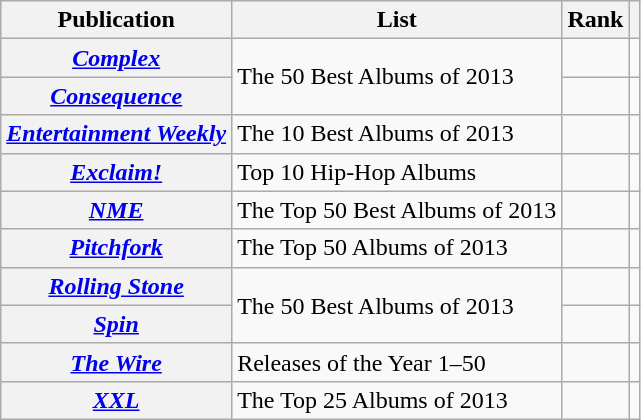<table class="wikitable sortable plainrowheaders" style="border:none; margin:0;">
<tr>
<th scope="col">Publication</th>
<th scope="col" class="unsortable">List</th>
<th scope="col" data-sort-type="number">Rank</th>
<th scope="col" class="unsortable"></th>
</tr>
<tr>
<th scope="row"><em><a href='#'>Complex</a></em></th>
<td rowspan="2">The 50 Best Albums of 2013</td>
<td></td>
<td></td>
</tr>
<tr>
<th scope="row"><em><a href='#'>Consequence</a></em></th>
<td></td>
<td></td>
</tr>
<tr>
<th scope="row"><em><a href='#'>Entertainment Weekly</a></em></th>
<td>The 10 Best Albums of 2013</td>
<td></td>
<td></td>
</tr>
<tr>
<th scope="row"><em><a href='#'>Exclaim!</a></em></th>
<td>Top 10 Hip-Hop Albums</td>
<td></td>
<td></td>
</tr>
<tr>
<th scope="row"><em><a href='#'>NME</a></em></th>
<td>The Top 50 Best Albums of 2013</td>
<td></td>
<td></td>
</tr>
<tr>
<th scope="row"><em><a href='#'>Pitchfork</a></em></th>
<td>The Top 50 Albums of 2013</td>
<td></td>
<td></td>
</tr>
<tr>
<th scope="row"><em><a href='#'>Rolling Stone</a></em></th>
<td rowspan="2">The 50 Best Albums of 2013</td>
<td></td>
<td></td>
</tr>
<tr>
<th scope="row"><em><a href='#'>Spin</a></em></th>
<td></td>
<td></td>
</tr>
<tr>
<th scope="row"><em><a href='#'>The Wire</a></em></th>
<td>Releases of the Year 1–50</td>
<td></td>
<td></td>
</tr>
<tr>
<th scope="row"><em><a href='#'>XXL</a></em></th>
<td>The Top 25 Albums of 2013</td>
<td></td>
<td></td>
</tr>
</table>
